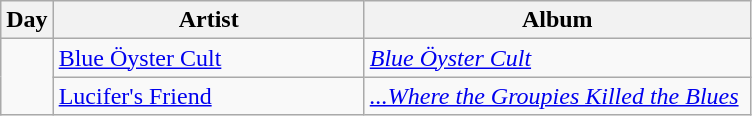<table class="wikitable" border="1">
<tr>
<th>Day</th>
<th width="200">Artist</th>
<th width="250">Album</th>
</tr>
<tr>
<td rowspan="2" style="text-align:center;"></td>
<td><a href='#'>Blue Öyster Cult</a></td>
<td><em><a href='#'>Blue Öyster Cult</a></em></td>
</tr>
<tr>
<td><a href='#'>Lucifer's Friend</a></td>
<td><em><a href='#'>...Where the Groupies Killed the Blues</a></em></td>
</tr>
</table>
